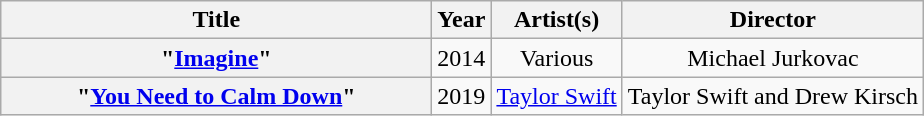<table class="wikitable plainrowheaders" style="text-align:center;">
<tr>
<th style="width:17.5em;">Title</th>
<th>Year</th>
<th>Artist(s)</th>
<th>Director</th>
</tr>
<tr>
<th scope="row">"<a href='#'>Imagine</a>" </th>
<td>2014</td>
<td>Various</td>
<td>Michael Jurkovac</td>
</tr>
<tr>
<th scope="row">"<a href='#'>You Need to Calm Down</a>"</th>
<td>2019</td>
<td><a href='#'>Taylor Swift</a></td>
<td>Taylor Swift and Drew Kirsch</td>
</tr>
</table>
